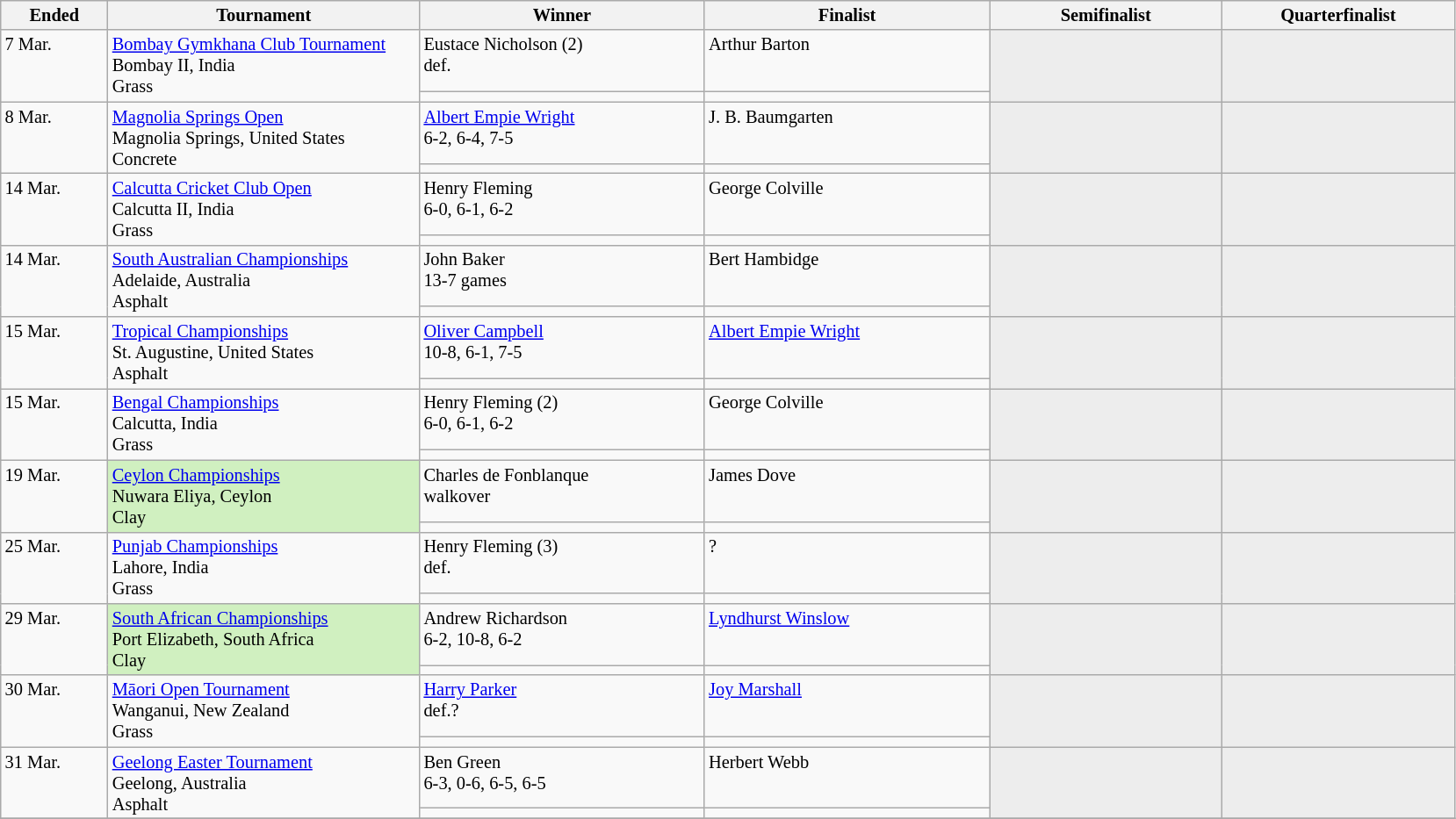<table class="wikitable" style="font-size:85%;">
<tr>
<th width="75">Ended</th>
<th width="230">Tournament</th>
<th width="210">Winner</th>
<th width="210">Finalist</th>
<th width="170">Semifinalist</th>
<th width="170">Quarterfinalist</th>
</tr>
<tr valign=top>
<td rowspan=2>7 Mar.</td>
<td rowspan=2><a href='#'>Bombay Gymkhana Club Tournament</a> <br>Bombay II, India<br>Grass</td>
<td> Eustace Nicholson (2)<br>def.</td>
<td> Arthur Barton</td>
<td style="background:#ededed;" rowspan=2></td>
<td style="background:#ededed;" rowspan=2></td>
</tr>
<tr valign=top>
<td></td>
<td></td>
</tr>
<tr valign=top>
<td rowspan=2>8 Mar.</td>
<td rowspan="2"><a href='#'>Magnolia Springs Open</a> <br>Magnolia Springs, United States<br>Concrete</td>
<td> <a href='#'>Albert Empie Wright</a><br>6-2, 6-4, 7-5</td>
<td> J. B. Baumgarten</td>
<td style="background:#ededed;" rowspan=2></td>
<td style="background:#ededed;" rowspan=2></td>
</tr>
<tr valign=top>
<td></td>
<td></td>
</tr>
<tr valign=top>
<td rowspan=2>14 Mar.</td>
<td rowspan="2"><a href='#'>Calcutta Cricket Club Open</a><br>  Calcutta II, India<br>Grass</td>
<td> Henry Fleming<br>6-0, 6-1, 6-2</td>
<td> George Colville</td>
<td style="background:#ededed;" rowspan=2></td>
<td style="background:#ededed;" rowspan=2></td>
</tr>
<tr valign=top>
<td></td>
<td></td>
</tr>
<tr valign=top>
<td rowspan=2>14 Mar.</td>
<td rowspan=2><a href='#'>South Australian Championships</a> <br>Adelaide, Australia<br>Asphalt</td>
<td> John Baker <br>13-7 games</td>
<td> Bert Hambidge</td>
<td style="background:#ededed;" rowspan=2></td>
<td style="background:#ededed;" rowspan=2></td>
</tr>
<tr valign=top>
<td></td>
<td></td>
</tr>
<tr valign=top>
<td rowspan=2>15 Mar.</td>
<td rowspan="2"><a href='#'>Tropical Championships</a><br>St. Augustine, United States<br>Asphalt</td>
<td> <a href='#'>Oliver Campbell</a><br>10-8, 6-1, 7-5</td>
<td> <a href='#'>Albert Empie Wright</a></td>
<td style="background:#ededed;" rowspan=2></td>
<td style="background:#ededed;" rowspan=2></td>
</tr>
<tr valign=top>
<td></td>
<td></td>
</tr>
<tr valign=top>
<td rowspan=2>15 Mar.</td>
<td rowspan="2"><a href='#'>Bengal Championships</a><br>Calcutta, India<br>Grass</td>
<td> Henry Fleming (2)<br>6-0, 6-1, 6-2</td>
<td> George Colville</td>
<td style="background:#ededed;" rowspan=2></td>
<td style="background:#ededed;" rowspan=2></td>
</tr>
<tr valign=top>
<td></td>
<td></td>
</tr>
<tr valign=top>
<td rowspan=2>19 Mar.</td>
<td style="background:#d0f0c0" rowspan=2><a href='#'>Ceylon Championships</a><br>Nuwara Eliya, Ceylon<br>Clay</td>
<td> Charles de Fonblanque <br>walkover</td>
<td> James Dove</td>
<td style="background:#ededed;" rowspan=2></td>
<td style="background:#ededed;" rowspan=2></td>
</tr>
<tr valign=top>
<td></td>
<td></td>
</tr>
<tr valign=top>
<td rowspan=2>25 Mar.</td>
<td rowspan="2"><a href='#'>Punjab Championships </a><br> Lahore, India<br>Grass</td>
<td> Henry Fleming (3)<br>def.</td>
<td>?</td>
<td style="background:#ededed;" rowspan=2></td>
<td style="background:#ededed;" rowspan=2></td>
</tr>
<tr valign=top>
<td></td>
<td></td>
</tr>
<tr valign=top>
<td rowspan=2>29 Mar.</td>
<td rowspan="2" style="background:#d0f0c0"><a href='#'>South African Championships</a> <br>Port Elizabeth, South Africa <br>Clay</td>
<td> Andrew Richardson <br>6-2, 10-8, 6-2</td>
<td> <a href='#'>Lyndhurst Winslow</a></td>
<td style="background:#ededed;" rowspan=2></td>
<td style="background:#ededed;" rowspan=2></td>
</tr>
<tr valign=top>
<td></td>
<td></td>
</tr>
<tr valign=top>
<td rowspan=2>30 Mar.</td>
<td rowspan=2><a href='#'>Māori Open Tournament</a><br>Wanganui, New Zealand<br>Grass</td>
<td> <a href='#'>Harry Parker</a><br>def.?</td>
<td> <a href='#'>Joy Marshall</a></td>
<td style="background:#ededed;" rowspan=2></td>
<td style="background:#ededed;" rowspan=2></td>
</tr>
<tr valign=top>
<td></td>
<td></td>
</tr>
<tr valign=top>
<td rowspan=2>31 Mar.</td>
<td rowspan=2><a href='#'>Geelong Easter Tournament</a><br>Geelong, Australia<br>Asphalt</td>
<td> Ben Green<br>6-3, 0-6, 6-5, 6-5</td>
<td> Herbert Webb</td>
<td style="background:#ededed;" rowspan=2></td>
<td style="background:#ededed;" rowspan=2></td>
</tr>
<tr valign=top>
<td></td>
<td></td>
</tr>
<tr valign=top>
</tr>
</table>
